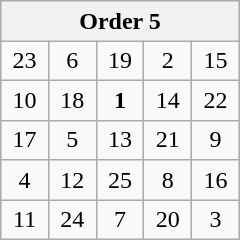<table class="wikitable" style="margin:0.5em auto;text-align:center;width:10em;height:10em;table-layout:fixed;">
<tr>
<th colspan="5">Order 5</th>
</tr>
<tr>
<td>23</td>
<td>6</td>
<td>19</td>
<td>2</td>
<td>15</td>
</tr>
<tr>
<td>10</td>
<td>18</td>
<td><strong>1</strong></td>
<td>14</td>
<td>22</td>
</tr>
<tr>
<td>17</td>
<td>5</td>
<td>13</td>
<td>21</td>
<td>9</td>
</tr>
<tr>
<td>4</td>
<td>12</td>
<td>25</td>
<td>8</td>
<td>16</td>
</tr>
<tr>
<td>11</td>
<td>24</td>
<td>7</td>
<td>20</td>
<td>3</td>
</tr>
</table>
